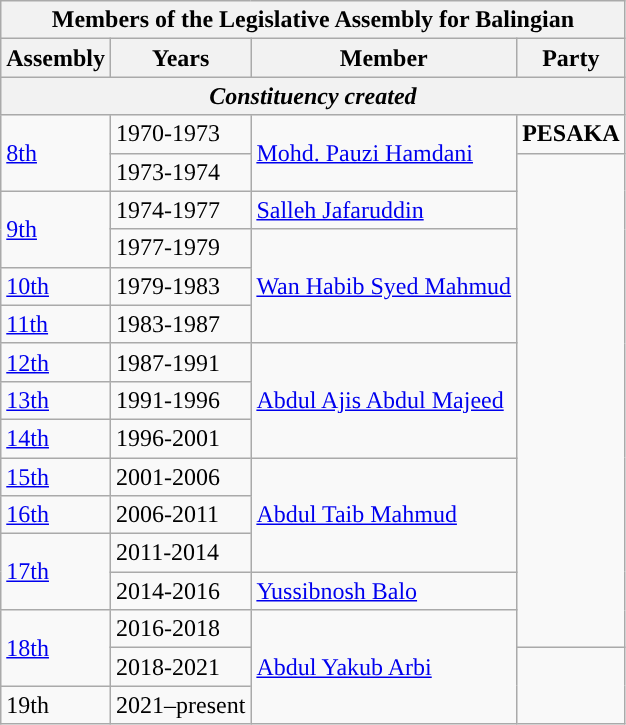<table class=wikitable>
<tr>
<th colspan="4">Members of the Legislative Assembly for Balingian</th>
</tr>
<tr>
<th>Assembly</th>
<th>Years</th>
<th>Member</th>
<th>Party</th>
</tr>
<tr>
<th colspan=4 align=center><em>Constituency created</em></th>
</tr>
<tr>
<td rowspan=2><a href='#'>8th</a></td>
<td>1970-1973</td>
<td rowspan=2><a href='#'>Mohd. Pauzi Hamdani</a></td>
<td><strong>PESAKA</strong></td>
</tr>
<tr>
<td>1973-1974</td>
<td rowspan=13></td>
</tr>
<tr>
<td rowspan=2><a href='#'>9th</a></td>
<td>1974-1977</td>
<td><a href='#'>Salleh Jafaruddin</a></td>
</tr>
<tr>
<td>1977-1979</td>
<td rowspan=3><a href='#'>Wan Habib Syed Mahmud</a></td>
</tr>
<tr>
<td><a href='#'>10th</a></td>
<td>1979-1983</td>
</tr>
<tr>
<td><a href='#'>11th</a></td>
<td>1983-1987</td>
</tr>
<tr>
<td><a href='#'>12th</a></td>
<td>1987-1991</td>
<td rowspan=3><a href='#'>Abdul Ajis Abdul Majeed</a></td>
</tr>
<tr>
<td><a href='#'>13th</a></td>
<td>1991-1996</td>
</tr>
<tr>
<td><a href='#'>14th</a></td>
<td>1996-2001</td>
</tr>
<tr>
<td><a href='#'>15th</a></td>
<td>2001-2006</td>
<td rowspan=3><a href='#'>Abdul Taib Mahmud</a></td>
</tr>
<tr>
<td><a href='#'>16th</a></td>
<td>2006-2011</td>
</tr>
<tr>
<td rowspan=2><a href='#'>17th</a></td>
<td>2011-2014</td>
</tr>
<tr>
<td>2014-2016</td>
<td><a href='#'>Yussibnosh Balo</a></td>
</tr>
<tr>
<td rowspan="2"><a href='#'>18th</a></td>
<td>2016-2018</td>
<td rowspan="3"><a href='#'>Abdul Yakub Arbi</a></td>
</tr>
<tr>
<td>2018-2021</td>
<td rowspan=2></td>
</tr>
<tr>
<td>19th</td>
<td>2021–present</td>
</tr>
</table>
